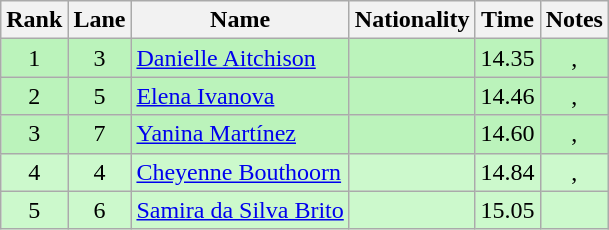<table class="wikitable sortable" style="text-align:center">
<tr>
<th>Rank</th>
<th>Lane</th>
<th>Name</th>
<th>Nationality</th>
<th>Time</th>
<th>Notes</th>
</tr>
<tr bgcolor=bbf3bb>
<td>1</td>
<td>3</td>
<td align="left"><a href='#'>Danielle Aitchison</a></td>
<td align="left"></td>
<td>14.35</td>
<td>, </td>
</tr>
<tr bgcolor=bbf3bb>
<td>2</td>
<td>5</td>
<td align="left"><a href='#'>Elena Ivanova</a></td>
<td align="left"></td>
<td>14.46</td>
<td>, </td>
</tr>
<tr bgcolor=bbf3bb>
<td>3</td>
<td>7</td>
<td align="left"><a href='#'>Yanina Martínez</a></td>
<td align="left"></td>
<td>14.60</td>
<td>, </td>
</tr>
<tr bgcolor=ccf9cc>
<td>4</td>
<td>4</td>
<td align="left"><a href='#'>Cheyenne Bouthoorn</a></td>
<td align="left"></td>
<td>14.84</td>
<td>, </td>
</tr>
<tr bgcolor=ccf9cc>
<td>5</td>
<td>6</td>
<td align="left"><a href='#'>Samira da Silva Brito</a></td>
<td align="left"></td>
<td>15.05</td>
<td></td>
</tr>
</table>
